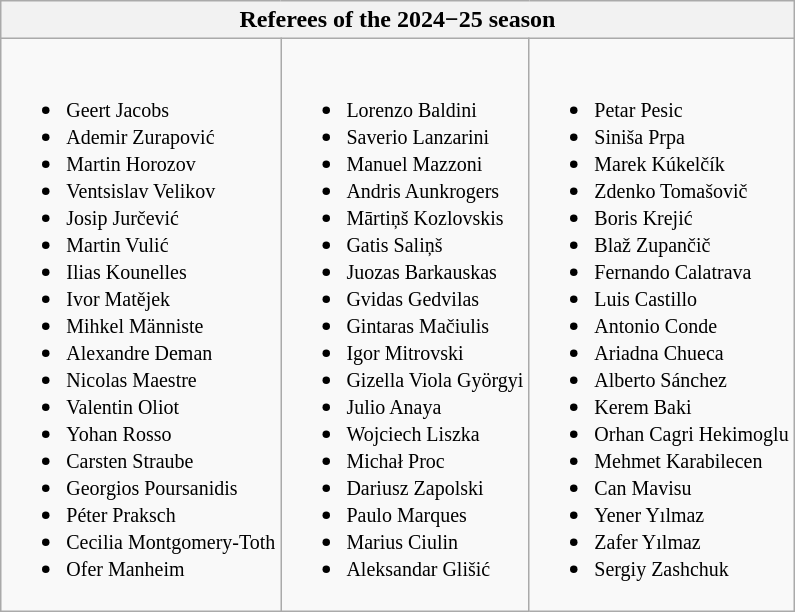<table class="wikitable collapsible collapsed">
<tr>
<th colspan=3>Referees of the 2024−25 season</th>
</tr>
<tr>
<td><br><ul><li> <small>Geert Jacobs</small></li><li> <small>Ademir Zurapović</small></li><li> <small>Martin Horozov</small></li><li> <small>Ventsislav Velikov</small></li><li> <small>Josip Jurčević</small></li><li> <small>Martin Vulić</small></li><li> <small>Ilias Kounelles</small></li><li> <small>Ivor Matějek</small></li><li> <small>Mihkel Männiste</small></li><li> <small>Alexandre Deman</small></li><li> <small>Nicolas Maestre</small></li><li> <small>Valentin Oliot</small></li><li> <small>Yohan Rosso</small></li><li> <small>Carsten Straube</small></li><li> <small>Georgios Poursanidis</small></li><li> <small>Péter Praksch</small></li><li> <small>Cecilia Montgomery-Toth</small></li><li> <small>Ofer Manheim</small></li></ul></td>
<td><br><ul><li> <small>Lorenzo Baldini</small></li><li> <small>Saverio Lanzarini</small></li><li> <small>Manuel Mazzoni</small></li><li> <small>Andris Aunkrogers</small></li><li> <small>Mārtiņš Kozlovskis</small></li><li> <small>Gatis Saliņš</small></li><li> <small>Juozas Barkauskas</small></li><li> <small>Gvidas Gedvilas</small></li><li> <small>Gintaras Mačiulis</small></li><li> <small>Igor Mitrovski</small></li><li> <small>Gizella Viola Györgyi</small></li><li> <small>Julio Anaya</small></li><li> <small>Wojciech Liszka</small></li><li> <small>Michał Proc</small></li><li> <small>Dariusz Zapolski</small></li><li> <small>Paulo Marques</small></li><li> <small>Marius Ciulin</small></li><li> <small>Aleksandar Glišić</small></li></ul></td>
<td><br><ul><li> <small>Petar Pesic</small></li><li> <small>Siniša Prpa</small></li><li> <small>Marek Kúkelčík</small></li><li> <small>Zdenko Tomašovič</small></li><li> <small>Boris Krejić</small></li><li> <small>Blaž Zupančič</small></li><li> <small>Fernando Calatrava</small></li><li> <small>Luis Castillo</small></li><li> <small>Antonio Conde</small></li><li> <small>Ariadna Chueca</small></li><li> <small>Alberto Sánchez</small></li><li> <small>Kerem Baki</small></li><li> <small>Orhan Cagri Hekimoglu</small></li><li> <small>Mehmet Karabilecen</small></li><li> <small>Can Mavisu</small></li><li> <small>Yener Yılmaz</small></li><li> <small>Zafer Yılmaz</small></li><li> <small>Sergiy Zashchuk</small></li></ul></td>
</tr>
</table>
